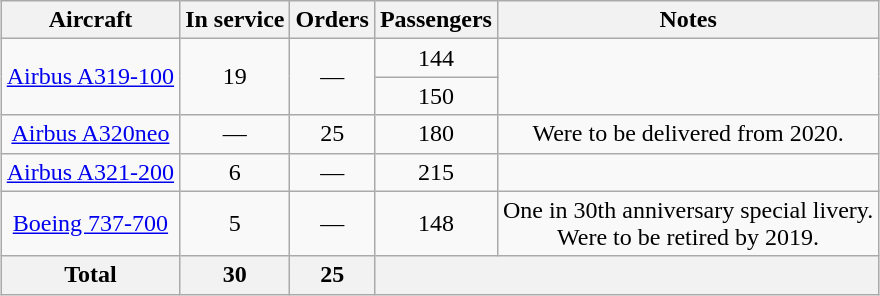<table class="wikitable" style="margin:1em auto; border-collapse:collapse;text-align:center">
<tr>
<th>Aircraft</th>
<th>In service</th>
<th>Orders</th>
<th>Passengers</th>
<th>Notes</th>
</tr>
<tr>
<td rowspan="2"><a href='#'>Airbus A319-100</a></td>
<td rowspan="2">19</td>
<td rowspan="2">—</td>
<td>144</td>
<td rowspan="2"></td>
</tr>
<tr>
<td>150</td>
</tr>
<tr>
<td><a href='#'>Airbus A320neo</a></td>
<td>—</td>
<td>25</td>
<td>180</td>
<td>Were to be delivered from 2020.</td>
</tr>
<tr>
<td><a href='#'>Airbus A321-200</a></td>
<td>6</td>
<td>—</td>
<td>215</td>
<td></td>
</tr>
<tr>
<td><a href='#'>Boeing 737-700</a></td>
<td>5</td>
<td>—</td>
<td>148</td>
<td>One in 30th anniversary special livery.<br>Were to be retired by 2019.</td>
</tr>
<tr>
<th>Total</th>
<th>30</th>
<th>25</th>
<th colspan="3"></th>
</tr>
</table>
